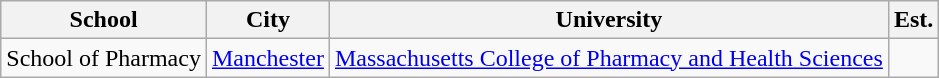<table class="wikitable sortable">
<tr>
<th scope="col">School</th>
<th scope="col">City</th>
<th scope="col">University</th>
<th scope="col">Est.</th>
</tr>
<tr>
<td>School of Pharmacy</td>
<td><a href='#'>Manchester</a></td>
<td><a href='#'>Massachusetts College of Pharmacy and Health Sciences</a></td>
<td></td>
</tr>
</table>
